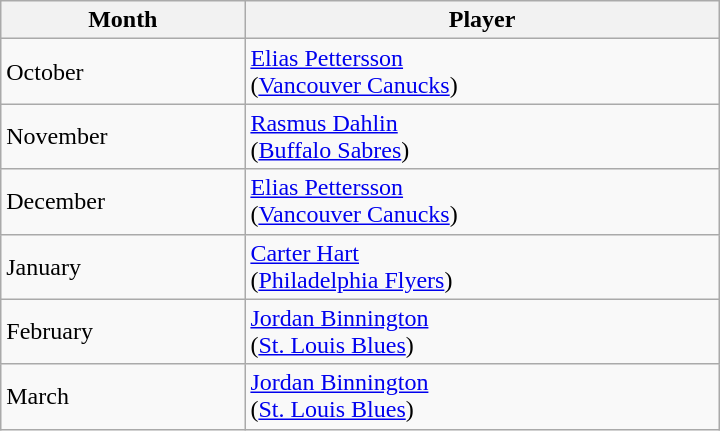<table class="wikitable" style="width: 30em;">
<tr style="text-align:center;">
<th>Month</th>
<th>Player</th>
</tr>
<tr>
<td>October</td>
<td><a href='#'>Elias Pettersson</a><br>(<a href='#'>Vancouver Canucks</a>)</td>
</tr>
<tr>
<td>November</td>
<td><a href='#'>Rasmus Dahlin</a><br>(<a href='#'>Buffalo Sabres</a>)</td>
</tr>
<tr>
<td>December</td>
<td><a href='#'>Elias Pettersson</a><br>(<a href='#'>Vancouver Canucks</a>)</td>
</tr>
<tr>
<td>January</td>
<td><a href='#'>Carter Hart</a><br>(<a href='#'>Philadelphia Flyers</a>)</td>
</tr>
<tr>
<td>February</td>
<td><a href='#'>Jordan Binnington</a><br>(<a href='#'>St. Louis Blues</a>)</td>
</tr>
<tr>
<td>March</td>
<td><a href='#'>Jordan Binnington</a><br>(<a href='#'>St. Louis Blues</a>)</td>
</tr>
</table>
